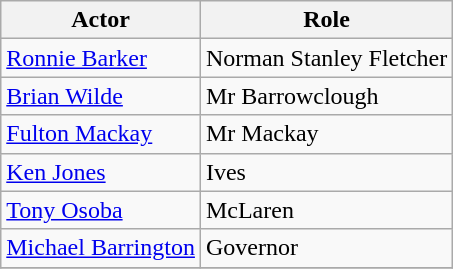<table class="wikitable">
<tr>
<th>Actor</th>
<th>Role</th>
</tr>
<tr>
<td><a href='#'>Ronnie Barker</a></td>
<td>Norman Stanley Fletcher</td>
</tr>
<tr>
<td><a href='#'>Brian Wilde</a></td>
<td>Mr Barrowclough</td>
</tr>
<tr>
<td><a href='#'>Fulton Mackay</a></td>
<td>Mr Mackay</td>
</tr>
<tr>
<td><a href='#'>Ken Jones</a></td>
<td>Ives</td>
</tr>
<tr>
<td><a href='#'>Tony Osoba</a></td>
<td>McLaren</td>
</tr>
<tr>
<td><a href='#'>Michael Barrington</a></td>
<td>Governor</td>
</tr>
<tr>
</tr>
</table>
